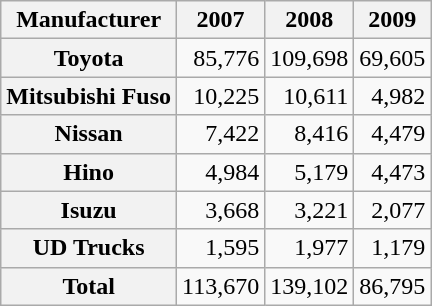<table class="wikitable sortable" style="text-align:right">
<tr>
<th>Manufacturer</th>
<th>2007</th>
<th>2008</th>
<th>2009</th>
</tr>
<tr>
<th>Toyota</th>
<td>85,776</td>
<td>109,698</td>
<td>69,605</td>
</tr>
<tr>
<th>Mitsubishi Fuso</th>
<td>10,225</td>
<td>10,611</td>
<td>4,982</td>
</tr>
<tr>
<th>Nissan</th>
<td>7,422</td>
<td>8,416</td>
<td>4,479</td>
</tr>
<tr>
<th>Hino</th>
<td>4,984</td>
<td>5,179</td>
<td>4,473</td>
</tr>
<tr>
<th>Isuzu</th>
<td>3,668</td>
<td>3,221</td>
<td>2,077</td>
</tr>
<tr>
<th>UD Trucks</th>
<td>1,595</td>
<td>1,977</td>
<td>1,179</td>
</tr>
<tr class="sortbottom">
<th>Total</th>
<td>113,670</td>
<td>139,102</td>
<td>86,795</td>
</tr>
</table>
